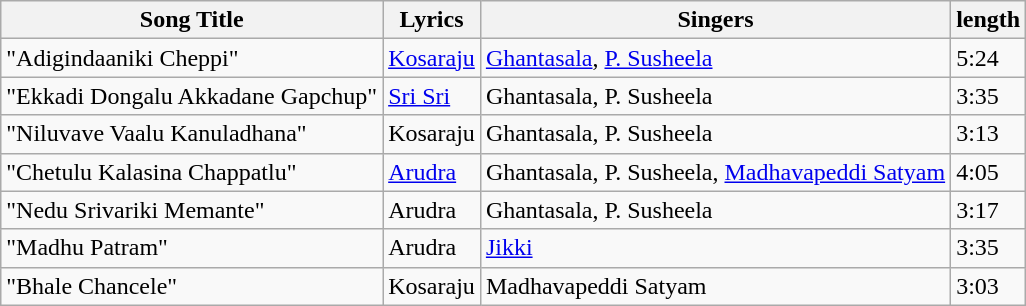<table class="wikitable">
<tr>
<th>Song Title</th>
<th>Lyrics</th>
<th>Singers</th>
<th>length</th>
</tr>
<tr>
<td>"Adigindaaniki Cheppi"</td>
<td><a href='#'>Kosaraju</a></td>
<td><a href='#'>Ghantasala</a>, <a href='#'>P. Susheela</a></td>
<td>5:24</td>
</tr>
<tr>
<td>"Ekkadi Dongalu Akkadane Gapchup"</td>
<td><a href='#'>Sri Sri</a></td>
<td>Ghantasala, P. Susheela</td>
<td>3:35</td>
</tr>
<tr>
<td>"Niluvave Vaalu Kanuladhana"</td>
<td>Kosaraju</td>
<td>Ghantasala, P. Susheela</td>
<td>3:13</td>
</tr>
<tr>
<td>"Chetulu Kalasina Chappatlu"</td>
<td><a href='#'>Arudra</a></td>
<td>Ghantasala, P. Susheela, <a href='#'>Madhavapeddi Satyam</a></td>
<td>4:05</td>
</tr>
<tr>
<td>"Nedu Srivariki Memante"</td>
<td>Arudra</td>
<td>Ghantasala, P. Susheela</td>
<td>3:17</td>
</tr>
<tr>
<td>"Madhu Patram"</td>
<td>Arudra</td>
<td><a href='#'>Jikki</a></td>
<td>3:35</td>
</tr>
<tr>
<td>"Bhale Chancele"</td>
<td>Kosaraju</td>
<td>Madhavapeddi Satyam</td>
<td>3:03</td>
</tr>
</table>
